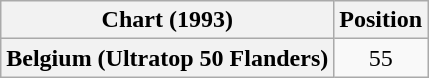<table class="wikitable plainrowheaders" style="text-align:center">
<tr>
<th>Chart (1993)</th>
<th>Position</th>
</tr>
<tr>
<th scope="row">Belgium (Ultratop 50 Flanders)</th>
<td>55</td>
</tr>
</table>
